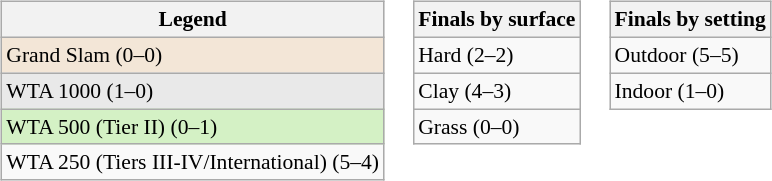<table>
<tr valign=top>
<td><br><table class="wikitable" style=font-size:90%>
<tr>
<th>Legend</th>
</tr>
<tr style="background:#f3e6d7;">
<td>Grand Slam (0–0)</td>
</tr>
<tr style="background:#e9e9e9;">
<td>WTA 1000 (1–0)</td>
</tr>
<tr style="background:#d4f1c5;">
<td>WTA 500 (Tier II) (0–1)</td>
</tr>
<tr>
<td>WTA 250 (Tiers III-IV/International) (5–4)</td>
</tr>
</table>
</td>
<td><br><table class="wikitable" style=font-size:90%>
<tr>
<th>Finals by surface</th>
</tr>
<tr>
<td>Hard (2–2)</td>
</tr>
<tr>
<td>Clay (4–3)</td>
</tr>
<tr>
<td>Grass (0–0)</td>
</tr>
</table>
</td>
<td><br><table class="wikitable" style=font-size:90%>
<tr>
<th>Finals by setting</th>
</tr>
<tr>
<td>Outdoor (5–5)</td>
</tr>
<tr>
<td>Indoor (1–0)</td>
</tr>
</table>
</td>
</tr>
</table>
